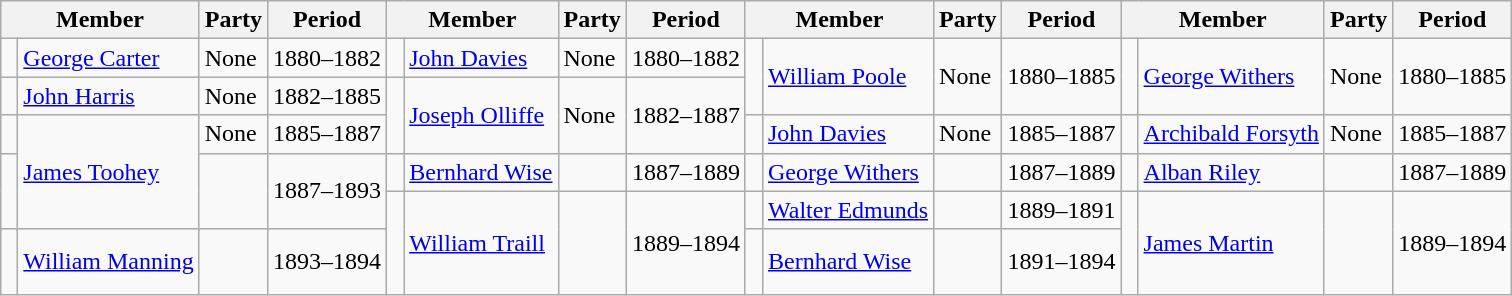<table class="wikitable">
<tr>
<th colspan="2">Member</th>
<th>Party</th>
<th>Period</th>
<th colspan="2">Member</th>
<th>Party</th>
<th>Period</th>
<th colspan="2">Member</th>
<th>Party</th>
<th>Period</th>
<th colspan="2">Member</th>
<th>Party</th>
<th>Period</th>
</tr>
<tr>
<td> </td>
<td><a href='#'>George Carter</a></td>
<td>None</td>
<td>1880–1882</td>
<td> </td>
<td><a href='#'>John Davies</a></td>
<td>None</td>
<td>1880–1882</td>
<td rowspan="2" > </td>
<td rowspan="2"><a href='#'>William Poole</a></td>
<td rowspan="2">None</td>
<td rowspan="2">1880–1885</td>
<td rowspan="2" > </td>
<td rowspan="2"><a href='#'>George Withers</a></td>
<td rowspan="2">None</td>
<td rowspan="2">1880–1885</td>
</tr>
<tr>
<td> </td>
<td><a href='#'>John Harris</a></td>
<td>None</td>
<td>1882–1885</td>
<td rowspan="2" > </td>
<td rowspan="2"><a href='#'>Joseph Olliffe</a></td>
<td rowspan="2">None</td>
<td rowspan="2">1882–1887</td>
</tr>
<tr>
<td> </td>
<td rowspan="4"><a href='#'>James Toohey</a></td>
<td>None</td>
<td>1885–1887</td>
<td> </td>
<td><a href='#'>John Davies</a></td>
<td>None</td>
<td>1885–1887</td>
<td> </td>
<td><a href='#'>Archibald Forsyth</a></td>
<td>None</td>
<td>1885–1887</td>
</tr>
<tr>
<td rowspan="3" > </td>
<td rowspan="3"></td>
<td rowspan="3">1887–1893</td>
<td> </td>
<td><a href='#'>Bernhard Wise</a></td>
<td></td>
<td>1887–1889</td>
<td> </td>
<td><a href='#'>George Withers</a></td>
<td></td>
<td>1887–1889</td>
<td> </td>
<td><a href='#'>Alban Riley</a></td>
<td></td>
<td>1887–1889</td>
</tr>
<tr>
<td rowspan="3" > </td>
<td rowspan="3"><a href='#'>William Traill</a></td>
<td rowspan="3"></td>
<td rowspan="3">1889–1894</td>
<td> </td>
<td><a href='#'>Walter Edmunds</a></td>
<td></td>
<td>1889–1891</td>
<td rowspan="3" > </td>
<td rowspan="3"><a href='#'>James Martin</a></td>
<td rowspan="3"></td>
<td rowspan="3">1889–1894</td>
</tr>
<tr>
<td rowspan="2" ><br> </td>
<td rowspan="2"><a href='#'>Bernhard Wise</a></td>
<td rowspan="2"></td>
<td rowspan="2">1891–1894</td>
</tr>
<tr>
<td> </td>
<td><a href='#'>William Manning</a></td>
<td></td>
<td>1893–1894</td>
</tr>
</table>
